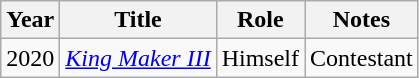<table class="wikitable">
<tr>
<th>Year</th>
<th>Title</th>
<th>Role</th>
<th>Notes</th>
</tr>
<tr>
<td>2020</td>
<td><em><a href='#'>King Maker III</a></em></td>
<td>Himself</td>
<td>Contestant</td>
</tr>
</table>
